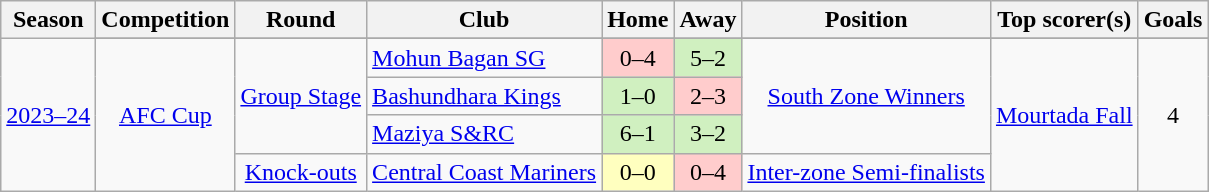<table class="wikitable">
<tr>
<th>Season</th>
<th>Competition</th>
<th>Round</th>
<th>Club</th>
<th>Home</th>
<th>Away</th>
<th>Position</th>
<th>Top scorer(s)</th>
<th>Goals</th>
</tr>
<tr>
<td style="text-align:center;" rowspan="5"><a href='#'>2023–24</a></td>
</tr>
<tr>
<td style="text-align:center;" rowspan="4"><a href='#'>AFC Cup</a></td>
<td style="text-align:center;" rowspan="3"><a href='#'>Group Stage</a></td>
<td> <a href='#'>Mohun Bagan SG</a></td>
<td style="text-align:center;" bgcolor=#FFCCCC>0–4</td>
<td style="text-align:center;" bgcolor=#D0F0C0>5–2</td>
<td style="text-align:center;" rowspan="3"><a href='#'>South Zone Winners</a></td>
<td rowspan="5"> <a href='#'>Mourtada Fall</a></td>
<td style="text-align:center;" rowspan="5">4</td>
</tr>
<tr>
<td> <a href='#'>Bashundhara Kings</a></td>
<td style="text-align:center;" bgcolor=#D0F0C0>1–0</td>
<td style="text-align:center;" bgcolor=#FFCCCC>2–3</td>
</tr>
<tr>
<td> <a href='#'>Maziya S&RC</a></td>
<td style="text-align:center;" bgcolor=#D0F0C0>6–1</td>
<td style="text-align:center;" bgcolor=#D0F0C0>3–2</td>
</tr>
<tr>
<td style="text-align:center;"><a href='#'>Knock-outs</a></td>
<td> <a href='#'>Central Coast Mariners</a></td>
<td style="text-align:center;" bgcolor=#FFFFBF>0–0</td>
<td style="text-align:center;" bgcolor=#FFCCCC>0–4</td>
<td style="text-align:center;"><a href='#'>Inter-zone Semi-finalists</a></td>
</tr>
</table>
